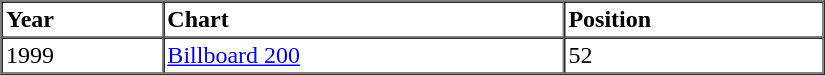<table border=1 cellspacing=0 cellpadding=2 width="550">
<tr>
<th align="left" valign="top">Year</th>
<th align="left" valign="top">Chart</th>
<th align="left" valign="top">Position</th>
</tr>
<tr>
<td align="left" valign="top">1999</td>
<td align="left" valign="top"><a href='#'>Billboard 200</a></td>
<td align="left" valign="top">52</td>
</tr>
<tr>
</tr>
</table>
